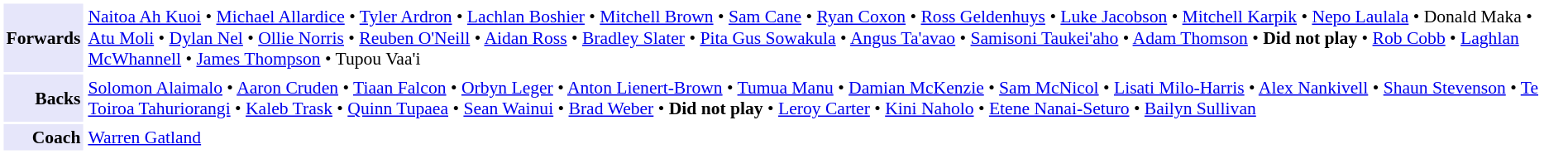<table cellpadding="2" style="border: 1px solid white; font-size:90%;">
<tr>
<td style="text-align:right;" bgcolor="lavender"><strong>Forwards</strong></td>
<td style="text-align:left;"><a href='#'>Naitoa Ah Kuoi</a> • <a href='#'>Michael Allardice</a> • <a href='#'>Tyler Ardron</a> • <a href='#'>Lachlan Boshier</a> • <a href='#'>Mitchell Brown</a> • <a href='#'>Sam Cane</a> • <a href='#'>Ryan Coxon</a> • <a href='#'>Ross Geldenhuys</a> • <a href='#'>Luke Jacobson</a> • <a href='#'>Mitchell Karpik</a> • <a href='#'>Nepo Laulala</a> • Donald Maka • <a href='#'>Atu Moli</a> • <a href='#'>Dylan Nel</a> • <a href='#'>Ollie Norris</a> • <a href='#'>Reuben O'Neill</a> • <a href='#'>Aidan Ross</a> • <a href='#'>Bradley Slater</a> • <a href='#'>Pita Gus Sowakula</a> • <a href='#'>Angus Ta'avao</a> • <a href='#'>Samisoni Taukei'aho</a> • <a href='#'>Adam Thomson</a> • <strong>Did not play</strong> • <a href='#'>Rob Cobb</a> • <a href='#'>Laghlan McWhannell</a> • <a href='#'>James Thompson</a> • Tupou Vaa'i</td>
</tr>
<tr>
<td style="text-align:right;" bgcolor="lavender"><strong>Backs</strong></td>
<td style="text-align:left;"><a href='#'>Solomon Alaimalo</a> • <a href='#'>Aaron Cruden</a> • <a href='#'>Tiaan Falcon</a> • <a href='#'>Orbyn Leger</a> • <a href='#'>Anton Lienert-Brown</a> • <a href='#'>Tumua Manu</a> • <a href='#'>Damian McKenzie</a> • <a href='#'>Sam McNicol</a> • <a href='#'>Lisati Milo-Harris</a> • <a href='#'>Alex Nankivell</a> • <a href='#'>Shaun Stevenson</a> • <a href='#'>Te Toiroa Tahuriorangi</a> • <a href='#'>Kaleb Trask</a> • <a href='#'>Quinn Tupaea</a> • <a href='#'>Sean Wainui</a> • <a href='#'>Brad Weber</a> • <strong>Did not play</strong> • <a href='#'>Leroy Carter</a> • <a href='#'>Kini Naholo</a> • <a href='#'>Etene Nanai-Seturo</a> • <a href='#'>Bailyn Sullivan</a></td>
</tr>
<tr>
<td style="text-align:right;" bgcolor="lavender"><strong>Coach</strong></td>
<td style="text-align:left;"><a href='#'>Warren Gatland</a></td>
</tr>
</table>
